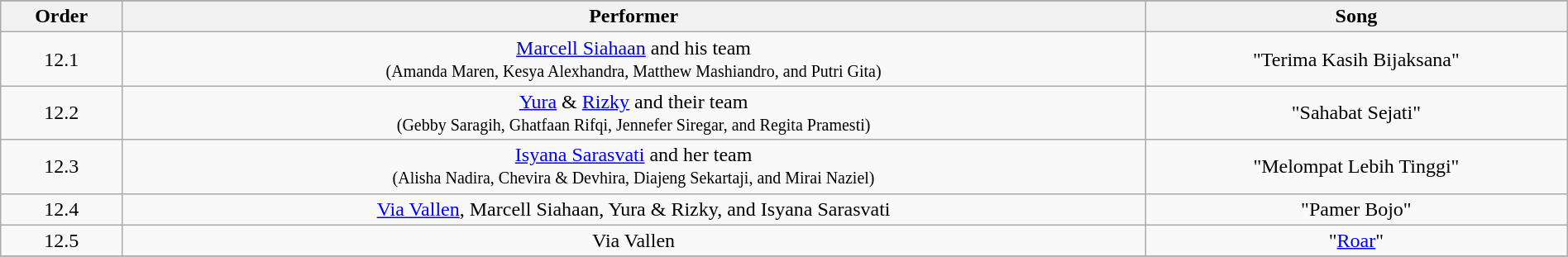<table class="wikitable" style="text-align:center; width:100%;">
<tr>
</tr>
<tr>
<th>Order</th>
<th>Performer</th>
<th>Song</th>
</tr>
<tr>
<td>12.1</td>
<td><a href='#'>Marcell Siahaan</a> and his team <br><small>(Amanda Maren, Kesya Alexhandra, Matthew Mashiandro, and Putri Gita)</small></td>
<td>"Terima Kasih Bijaksana"</td>
</tr>
<tr>
<td>12.2</td>
<td><a href='#'>Yura</a> & <a href='#'>Rizky</a> and their team <br><small>(Gebby Saragih, Ghatfaan Rifqi, Jennefer Siregar, and Regita Pramesti)</small></td>
<td>"Sahabat Sejati"</td>
</tr>
<tr>
<td>12.3</td>
<td><a href='#'>Isyana Sarasvati</a> and her team <br><small>(Alisha Nadira, Chevira & Devhira, Diajeng Sekartaji, and Mirai Naziel)</small></td>
<td>"Melompat Lebih Tinggi"</td>
</tr>
<tr>
<td>12.4</td>
<td><a href='#'>Via Vallen</a>, Marcell Siahaan, Yura & Rizky, and Isyana Sarasvati</td>
<td>"Pamer Bojo"</td>
</tr>
<tr>
<td>12.5</td>
<td>Via Vallen</td>
<td>"<a href='#'>Roar</a>"</td>
</tr>
<tr>
</tr>
</table>
